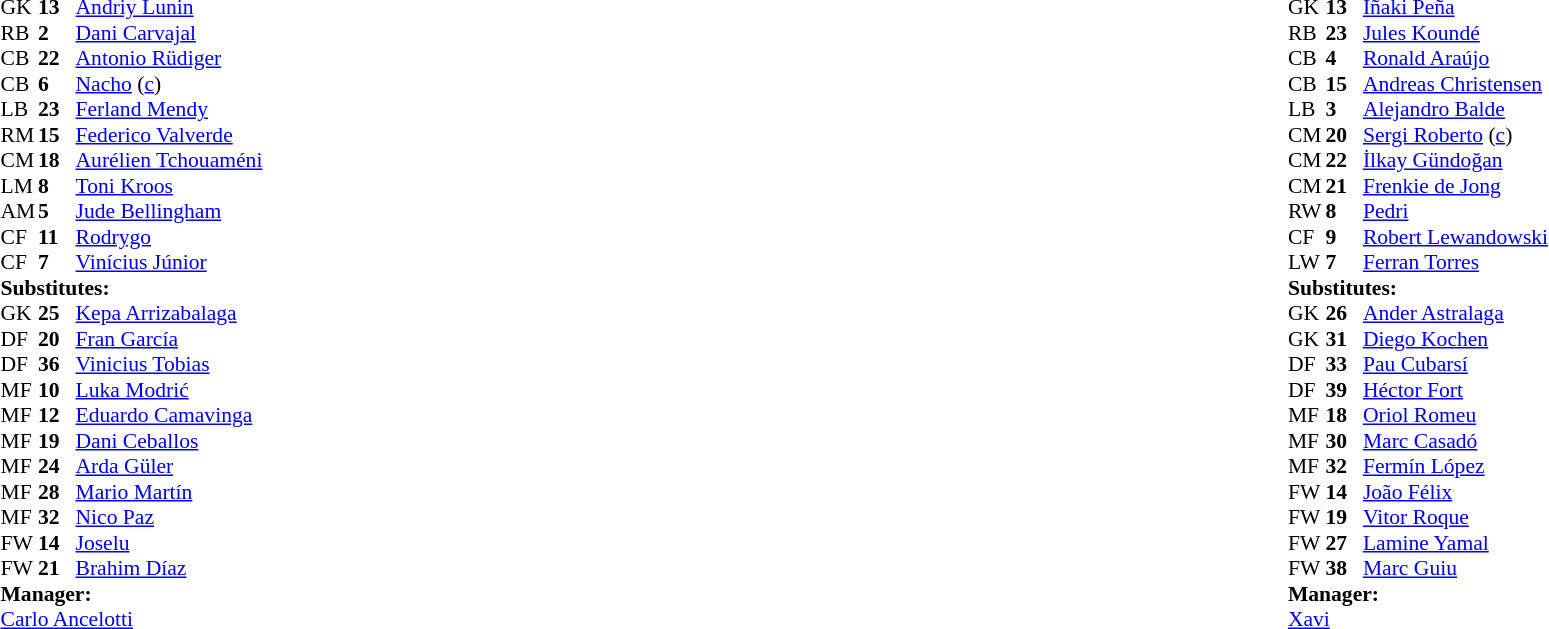<table width="100%">
<tr>
<td valign="top" width="40%"><br><table style="font-size:90%" cellspacing="0" cellpadding="0">
<tr>
<th width=25></th>
<th width=25></th>
</tr>
<tr>
<td>GK</td>
<td><strong>13</strong></td>
<td> <a href='#'>Andriy Lunin</a></td>
</tr>
<tr>
<td>RB</td>
<td><strong>2</strong></td>
<td> <a href='#'>Dani Carvajal</a></td>
</tr>
<tr>
<td>CB</td>
<td><strong>22</strong></td>
<td> <a href='#'>Antonio Rüdiger</a></td>
<td></td>
</tr>
<tr>
<td>CB</td>
<td><strong>6</strong></td>
<td> <a href='#'>Nacho</a> (<a href='#'>c</a>)</td>
</tr>
<tr>
<td>LB</td>
<td><strong>23</strong></td>
<td> <a href='#'>Ferland Mendy</a></td>
</tr>
<tr>
<td>RM</td>
<td><strong>15</strong></td>
<td> <a href='#'>Federico Valverde</a></td>
<td></td>
<td></td>
</tr>
<tr>
<td>CM</td>
<td><strong>18</strong></td>
<td> <a href='#'>Aurélien Tchouaméni</a></td>
</tr>
<tr>
<td>LM</td>
<td><strong>8</strong></td>
<td> <a href='#'>Toni Kroos</a></td>
<td></td>
<td></td>
</tr>
<tr>
<td>AM</td>
<td><strong>5</strong></td>
<td> <a href='#'>Jude Bellingham</a></td>
<td></td>
<td></td>
</tr>
<tr>
<td>CF</td>
<td><strong>11</strong></td>
<td> <a href='#'>Rodrygo</a></td>
<td></td>
<td></td>
</tr>
<tr>
<td>CF</td>
<td><strong>7</strong></td>
<td> <a href='#'>Vinícius Júnior</a></td>
<td></td>
<td></td>
</tr>
<tr>
<td colspan=3><strong>Substitutes:</strong></td>
</tr>
<tr>
<td>GK</td>
<td><strong>25</strong></td>
<td> <a href='#'>Kepa Arrizabalaga</a></td>
</tr>
<tr>
<td>DF</td>
<td><strong>20</strong></td>
<td> <a href='#'>Fran García</a></td>
</tr>
<tr>
<td>DF</td>
<td><strong>36</strong></td>
<td> <a href='#'>Vinicius Tobias</a></td>
</tr>
<tr>
<td>MF</td>
<td><strong>10</strong></td>
<td> <a href='#'>Luka Modrić</a></td>
<td></td>
<td></td>
</tr>
<tr>
<td>MF</td>
<td><strong>12</strong></td>
<td> <a href='#'>Eduardo Camavinga</a></td>
<td></td>
<td></td>
</tr>
<tr>
<td>MF</td>
<td><strong>19</strong></td>
<td> <a href='#'>Dani Ceballos</a></td>
<td></td>
<td></td>
</tr>
<tr>
<td>MF</td>
<td><strong>24</strong></td>
<td> <a href='#'>Arda Güler</a></td>
</tr>
<tr>
<td>MF</td>
<td><strong>28</strong></td>
<td> <a href='#'>Mario Martín</a></td>
</tr>
<tr>
<td>MF</td>
<td><strong>32</strong></td>
<td> <a href='#'>Nico Paz</a></td>
</tr>
<tr>
<td>FW</td>
<td><strong>14</strong></td>
<td> <a href='#'>Joselu</a></td>
<td></td>
<td></td>
</tr>
<tr>
<td>FW</td>
<td><strong>21</strong></td>
<td> <a href='#'>Brahim Díaz</a></td>
<td></td>
<td></td>
</tr>
<tr>
<td colspan=3><strong>Manager:</strong></td>
</tr>
<tr>
<td colspan=3> <a href='#'>Carlo Ancelotti</a></td>
</tr>
</table>
</td>
<td valign="top"></td>
<td valign="top" width="50%"><br><table style="font-size:90%; margin:auto" cellspacing="0" cellpadding="0">
<tr>
<th width=25></th>
<th width=25></th>
</tr>
<tr>
<td>GK</td>
<td><strong>13</strong></td>
<td> <a href='#'>Iñaki Peña</a></td>
</tr>
<tr>
<td>RB</td>
<td><strong>23</strong></td>
<td> <a href='#'>Jules Koundé</a></td>
</tr>
<tr>
<td>CB</td>
<td><strong>4</strong></td>
<td> <a href='#'>Ronald Araújo</a></td>
<td></td>
</tr>
<tr>
<td>CB</td>
<td><strong>15</strong></td>
<td> <a href='#'>Andreas Christensen</a></td>
</tr>
<tr>
<td>LB</td>
<td><strong>3</strong></td>
<td> <a href='#'>Alejandro Balde</a></td>
</tr>
<tr>
<td>CM</td>
<td><strong>20</strong></td>
<td> <a href='#'>Sergi Roberto</a> (<a href='#'>c</a>)</td>
<td></td>
<td></td>
</tr>
<tr>
<td>CM</td>
<td><strong>22</strong></td>
<td> <a href='#'>İlkay Gündoğan</a></td>
</tr>
<tr>
<td>CM</td>
<td><strong>21</strong></td>
<td> <a href='#'>Frenkie de Jong</a></td>
</tr>
<tr>
<td>RW</td>
<td><strong>8</strong></td>
<td> <a href='#'>Pedri</a></td>
<td></td>
<td></td>
</tr>
<tr>
<td>CF</td>
<td><strong>9</strong></td>
<td> <a href='#'>Robert Lewandowski</a></td>
</tr>
<tr>
<td>LW</td>
<td><strong>7</strong></td>
<td> <a href='#'>Ferran Torres</a></td>
<td></td>
<td></td>
</tr>
<tr>
<td colspan=3><strong>Substitutes:</strong></td>
</tr>
<tr>
<td>GK</td>
<td><strong>26</strong></td>
<td> <a href='#'>Ander Astralaga</a></td>
</tr>
<tr>
<td>GK</td>
<td><strong>31</strong></td>
<td> <a href='#'>Diego Kochen</a></td>
</tr>
<tr>
<td>DF</td>
<td><strong>33</strong></td>
<td> <a href='#'>Pau Cubarsí</a></td>
</tr>
<tr>
<td>DF</td>
<td><strong>39</strong></td>
<td> <a href='#'>Héctor Fort</a></td>
</tr>
<tr>
<td>MF</td>
<td><strong>18</strong></td>
<td> <a href='#'>Oriol Romeu</a></td>
</tr>
<tr>
<td>MF</td>
<td><strong>30</strong></td>
<td> <a href='#'>Marc Casadó</a></td>
</tr>
<tr>
<td>MF</td>
<td><strong>32</strong></td>
<td> <a href='#'>Fermín López</a></td>
<td></td>
<td></td>
</tr>
<tr>
<td>FW</td>
<td><strong>14</strong></td>
<td> <a href='#'>João Félix</a></td>
<td></td>
<td></td>
</tr>
<tr>
<td>FW</td>
<td><strong>19</strong></td>
<td> <a href='#'>Vitor Roque</a></td>
</tr>
<tr>
<td>FW</td>
<td><strong>27</strong></td>
<td> <a href='#'>Lamine Yamal</a></td>
<td></td>
<td></td>
</tr>
<tr>
<td>FW</td>
<td><strong>38</strong></td>
<td> <a href='#'>Marc Guiu</a></td>
</tr>
<tr>
<td colspan=3><strong>Manager:</strong></td>
</tr>
<tr>
<td colspan=3> <a href='#'>Xavi</a></td>
</tr>
</table>
</td>
</tr>
</table>
